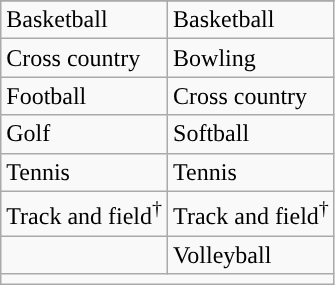<table class="wikitable">
<tr>
</tr>
<tr>
<td>Basketball</td>
<td>Basketball</td>
</tr>
<tr>
<td>Cross country</td>
<td>Bowling</td>
</tr>
<tr>
<td>Football</td>
<td>Cross country</td>
</tr>
<tr>
<td>Golf</td>
<td>Softball</td>
</tr>
<tr>
<td>Tennis</td>
<td>Tennis</td>
</tr>
<tr>
<td>Track and field<sup>†</sup></td>
<td>Track and field<sup>†</sup></td>
</tr>
<tr>
<td></td>
<td>Volleyball</td>
</tr>
<tr>
<td colspan="2"></td>
</tr>
</table>
